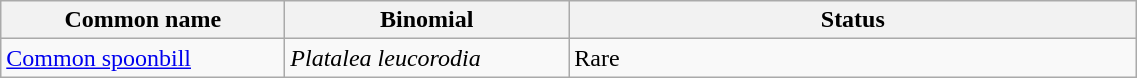<table width=60% class="wikitable">
<tr>
<th width=25%>Common name</th>
<th width=25%>Binomial</th>
<th width=50%>Status</th>
</tr>
<tr>
<td><a href='#'>Common spoonbill</a></td>
<td><em>Platalea leucorodia</em></td>
<td>Rare</td>
</tr>
</table>
